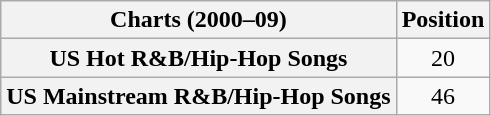<table class="wikitable sortable plainrowheaders">
<tr>
<th scope="col">Charts (2000–09)</th>
<th scope="col">Position</th>
</tr>
<tr>
<th scope="row">US Hot R&B/Hip-Hop Songs</th>
<td style="text-align:center;">20</td>
</tr>
<tr>
<th scope="row">US Mainstream R&B/Hip-Hop Songs</th>
<td style="text-align:center;">46</td>
</tr>
</table>
